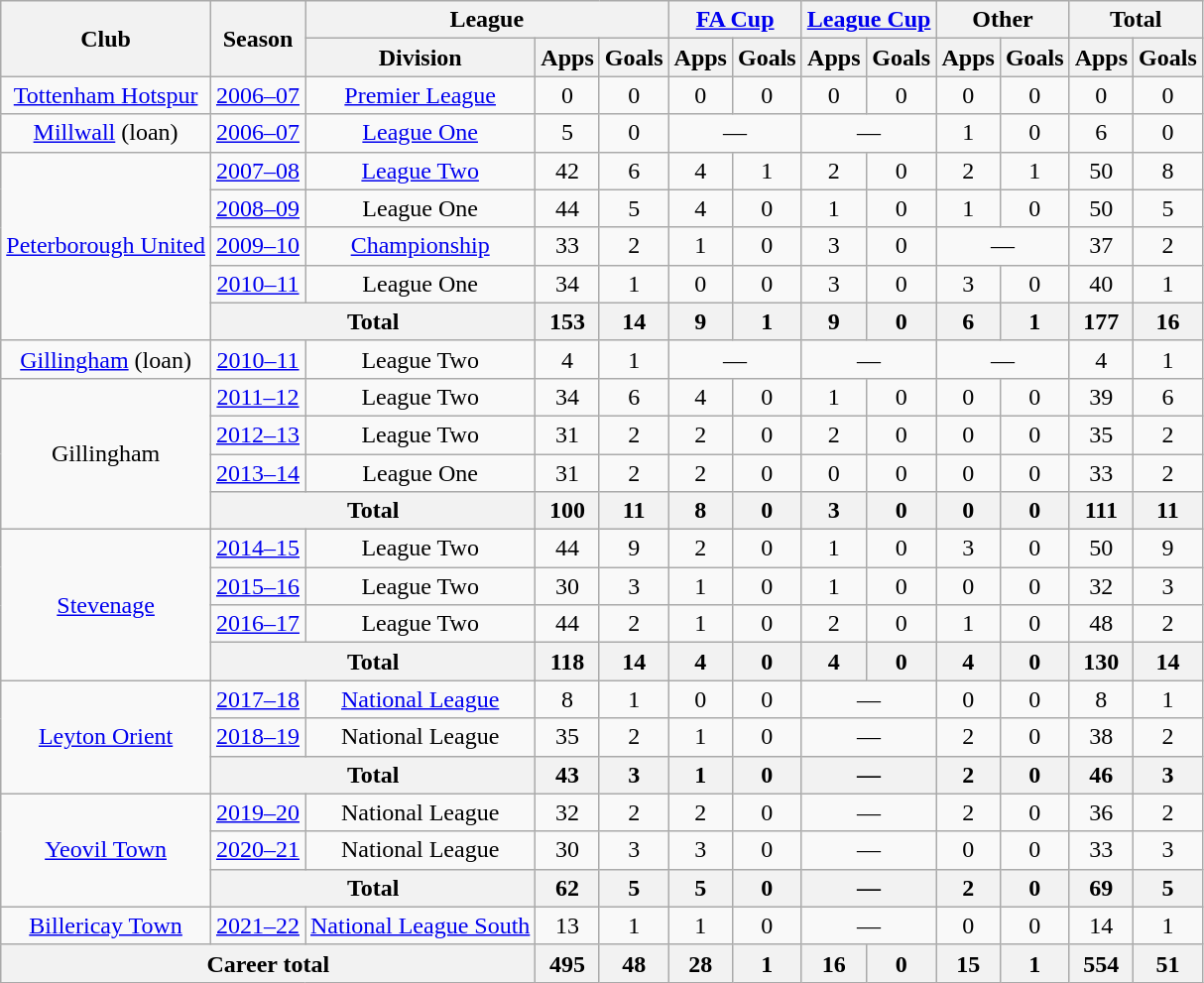<table class=wikitable style="text-align: center;">
<tr>
<th rowspan=2>Club</th>
<th rowspan=2>Season</th>
<th colspan=3>League</th>
<th colspan=2><a href='#'>FA Cup</a></th>
<th colspan=2><a href='#'>League Cup</a></th>
<th colspan=2>Other</th>
<th colspan=2>Total</th>
</tr>
<tr>
<th>Division</th>
<th>Apps</th>
<th>Goals</th>
<th>Apps</th>
<th>Goals</th>
<th>Apps</th>
<th>Goals</th>
<th>Apps</th>
<th>Goals</th>
<th>Apps</th>
<th>Goals</th>
</tr>
<tr>
<td><a href='#'>Tottenham Hotspur</a></td>
<td><a href='#'>2006–07</a></td>
<td><a href='#'>Premier League</a></td>
<td>0</td>
<td>0</td>
<td>0</td>
<td>0</td>
<td>0</td>
<td>0</td>
<td>0</td>
<td>0</td>
<td>0</td>
<td>0</td>
</tr>
<tr>
<td><a href='#'>Millwall</a> (loan)</td>
<td><a href='#'>2006–07</a></td>
<td><a href='#'>League One</a></td>
<td>5</td>
<td>0</td>
<td colspan=2>—</td>
<td colspan=2>—</td>
<td>1</td>
<td>0</td>
<td>6</td>
<td>0</td>
</tr>
<tr>
<td rowspan=5><a href='#'>Peterborough United</a></td>
<td><a href='#'>2007–08</a></td>
<td><a href='#'>League Two</a></td>
<td>42</td>
<td>6</td>
<td>4</td>
<td>1</td>
<td>2</td>
<td>0</td>
<td>2</td>
<td>1</td>
<td>50</td>
<td>8</td>
</tr>
<tr>
<td><a href='#'>2008–09</a></td>
<td>League One</td>
<td>44</td>
<td>5</td>
<td>4</td>
<td>0</td>
<td>1</td>
<td>0</td>
<td>1</td>
<td>0</td>
<td>50</td>
<td>5</td>
</tr>
<tr>
<td><a href='#'>2009–10</a></td>
<td><a href='#'>Championship</a></td>
<td>33</td>
<td>2</td>
<td>1</td>
<td>0</td>
<td>3</td>
<td>0</td>
<td colspan=2>—</td>
<td>37</td>
<td>2</td>
</tr>
<tr>
<td><a href='#'>2010–11</a></td>
<td>League One</td>
<td>34</td>
<td>1</td>
<td>0</td>
<td>0</td>
<td>3</td>
<td>0</td>
<td>3</td>
<td>0</td>
<td>40</td>
<td>1</td>
</tr>
<tr>
<th colspan=2>Total</th>
<th>153</th>
<th>14</th>
<th>9</th>
<th>1</th>
<th>9</th>
<th>0</th>
<th>6</th>
<th>1</th>
<th>177</th>
<th>16</th>
</tr>
<tr>
<td><a href='#'>Gillingham</a> (loan)</td>
<td><a href='#'>2010–11</a></td>
<td>League Two</td>
<td>4</td>
<td>1</td>
<td colspan=2>—</td>
<td colspan=2>—</td>
<td colspan=2>—</td>
<td>4</td>
<td>1</td>
</tr>
<tr>
<td rowspan=4>Gillingham</td>
<td><a href='#'>2011–12</a></td>
<td>League Two</td>
<td>34</td>
<td>6</td>
<td>4</td>
<td>0</td>
<td>1</td>
<td>0</td>
<td>0</td>
<td>0</td>
<td>39</td>
<td>6</td>
</tr>
<tr>
<td><a href='#'>2012–13</a></td>
<td>League Two</td>
<td>31</td>
<td>2</td>
<td>2</td>
<td>0</td>
<td>2</td>
<td>0</td>
<td>0</td>
<td>0</td>
<td>35</td>
<td>2</td>
</tr>
<tr>
<td><a href='#'>2013–14</a></td>
<td>League One</td>
<td>31</td>
<td>2</td>
<td>2</td>
<td>0</td>
<td>0</td>
<td>0</td>
<td>0</td>
<td>0</td>
<td>33</td>
<td>2</td>
</tr>
<tr>
<th colspan=2>Total</th>
<th>100</th>
<th>11</th>
<th>8</th>
<th>0</th>
<th>3</th>
<th>0</th>
<th>0</th>
<th>0</th>
<th>111</th>
<th>11</th>
</tr>
<tr>
<td rowspan=4><a href='#'>Stevenage</a></td>
<td><a href='#'>2014–15</a></td>
<td>League Two</td>
<td>44</td>
<td>9</td>
<td>2</td>
<td>0</td>
<td>1</td>
<td>0</td>
<td>3</td>
<td>0</td>
<td>50</td>
<td>9</td>
</tr>
<tr>
<td><a href='#'>2015–16</a></td>
<td>League Two</td>
<td>30</td>
<td>3</td>
<td>1</td>
<td>0</td>
<td>1</td>
<td>0</td>
<td>0</td>
<td>0</td>
<td>32</td>
<td>3</td>
</tr>
<tr>
<td><a href='#'>2016–17</a></td>
<td>League Two</td>
<td>44</td>
<td>2</td>
<td>1</td>
<td>0</td>
<td>2</td>
<td>0</td>
<td>1</td>
<td>0</td>
<td>48</td>
<td>2</td>
</tr>
<tr>
<th colspan=2>Total</th>
<th>118</th>
<th>14</th>
<th>4</th>
<th>0</th>
<th>4</th>
<th>0</th>
<th>4</th>
<th>0</th>
<th>130</th>
<th>14</th>
</tr>
<tr>
<td rowspan="3"><a href='#'>Leyton Orient</a></td>
<td><a href='#'>2017–18</a></td>
<td><a href='#'>National League</a></td>
<td>8</td>
<td>1</td>
<td>0</td>
<td>0</td>
<td colspan=2>—</td>
<td>0</td>
<td>0</td>
<td>8</td>
<td>1</td>
</tr>
<tr>
<td><a href='#'>2018–19</a></td>
<td>National League</td>
<td>35</td>
<td>2</td>
<td>1</td>
<td>0</td>
<td colspan=2>—</td>
<td>2</td>
<td>0</td>
<td>38</td>
<td>2</td>
</tr>
<tr>
<th colspan=2>Total</th>
<th>43</th>
<th>3</th>
<th>1</th>
<th>0</th>
<th colspan=2>—</th>
<th>2</th>
<th>0</th>
<th>46</th>
<th>3</th>
</tr>
<tr>
<td rowspan=3><a href='#'>Yeovil Town</a></td>
<td><a href='#'>2019–20</a></td>
<td>National League</td>
<td>32</td>
<td>2</td>
<td>2</td>
<td>0</td>
<td colspan=2>—</td>
<td>2</td>
<td>0</td>
<td>36</td>
<td>2</td>
</tr>
<tr>
<td><a href='#'>2020–21</a></td>
<td>National League</td>
<td>30</td>
<td>3</td>
<td>3</td>
<td>0</td>
<td colspan=2>—</td>
<td>0</td>
<td>0</td>
<td>33</td>
<td>3</td>
</tr>
<tr>
<th colspan=2>Total</th>
<th>62</th>
<th>5</th>
<th>5</th>
<th>0</th>
<th colspan=2>—</th>
<th>2</th>
<th>0</th>
<th>69</th>
<th>5</th>
</tr>
<tr>
<td><a href='#'>Billericay Town</a></td>
<td><a href='#'>2021–22</a></td>
<td><a href='#'>National League South</a></td>
<td>13</td>
<td>1</td>
<td>1</td>
<td>0</td>
<td colspan=2>—</td>
<td>0</td>
<td>0</td>
<td>14</td>
<td>1</td>
</tr>
<tr>
<th colspan=3>Career total</th>
<th>495</th>
<th>48</th>
<th>28</th>
<th>1</th>
<th>16</th>
<th>0</th>
<th>15</th>
<th>1</th>
<th>554</th>
<th>51</th>
</tr>
</table>
